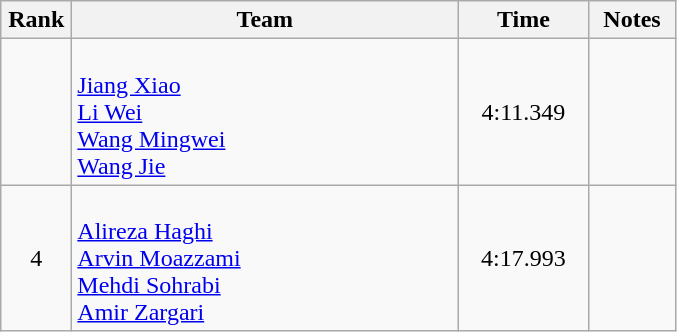<table class=wikitable style="text-align:center">
<tr>
<th width=40>Rank</th>
<th width=250>Team</th>
<th width=80>Time</th>
<th width=50>Notes</th>
</tr>
<tr>
<td></td>
<td align=left><br><a href='#'>Jiang Xiao</a><br><a href='#'>Li Wei</a><br><a href='#'>Wang Mingwei</a><br><a href='#'>Wang Jie</a></td>
<td>4:11.349</td>
<td></td>
</tr>
<tr>
<td>4</td>
<td align=left><br><a href='#'>Alireza Haghi</a><br><a href='#'>Arvin Moazzami</a><br><a href='#'>Mehdi Sohrabi</a><br><a href='#'>Amir Zargari</a></td>
<td>4:17.993</td>
<td></td>
</tr>
</table>
